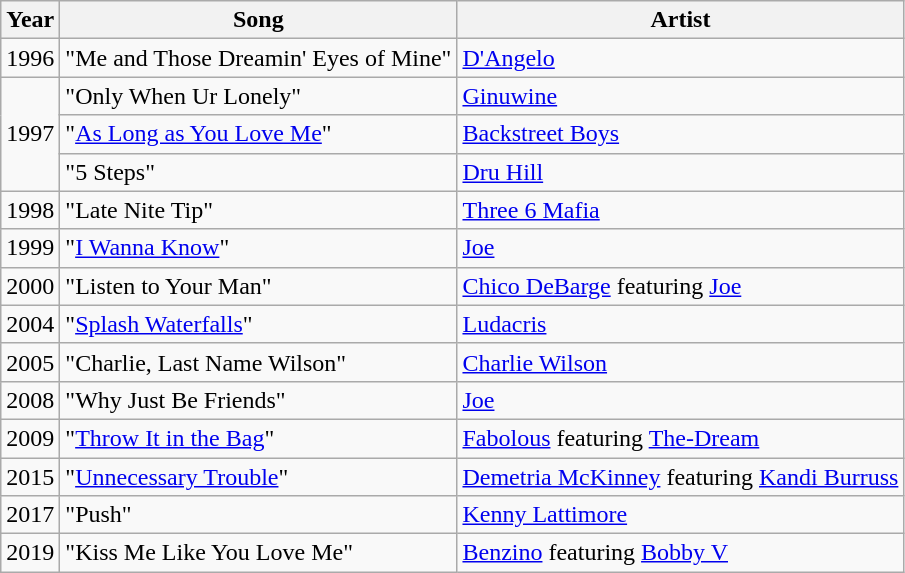<table class="wikitable sortable">
<tr>
<th>Year</th>
<th>Song</th>
<th>Artist</th>
</tr>
<tr>
<td>1996</td>
<td>"Me and Those Dreamin' Eyes of Mine"</td>
<td><a href='#'>D'Angelo</a></td>
</tr>
<tr>
<td rowspan=3>1997</td>
<td>"Only When Ur Lonely"</td>
<td><a href='#'>Ginuwine</a></td>
</tr>
<tr>
<td>"<a href='#'>As Long as You Love Me</a>"</td>
<td><a href='#'>Backstreet Boys</a></td>
</tr>
<tr>
<td>"5 Steps"</td>
<td><a href='#'>Dru Hill</a></td>
</tr>
<tr>
<td>1998</td>
<td>"Late Nite Tip"</td>
<td><a href='#'>Three 6 Mafia</a></td>
</tr>
<tr>
<td>1999</td>
<td>"<a href='#'>I Wanna Know</a>"</td>
<td><a href='#'>Joe</a></td>
</tr>
<tr>
<td>2000</td>
<td>"Listen to Your Man"</td>
<td><a href='#'>Chico DeBarge</a> featuring <a href='#'>Joe</a></td>
</tr>
<tr>
<td>2004</td>
<td>"<a href='#'>Splash Waterfalls</a>"</td>
<td><a href='#'>Ludacris</a></td>
</tr>
<tr>
<td>2005</td>
<td>"Charlie, Last Name Wilson"</td>
<td><a href='#'>Charlie Wilson</a></td>
</tr>
<tr>
<td>2008</td>
<td>"Why Just Be Friends"</td>
<td><a href='#'>Joe</a></td>
</tr>
<tr>
<td>2009</td>
<td>"<a href='#'>Throw It in the Bag</a>"</td>
<td><a href='#'>Fabolous</a> featuring <a href='#'>The-Dream</a></td>
</tr>
<tr>
<td>2015</td>
<td>"<a href='#'>Unnecessary Trouble</a>"</td>
<td><a href='#'>Demetria McKinney</a> featuring <a href='#'>Kandi Burruss</a></td>
</tr>
<tr>
<td>2017</td>
<td>"Push"</td>
<td><a href='#'>Kenny Lattimore</a></td>
</tr>
<tr>
<td>2019</td>
<td>"Kiss Me Like You Love Me"</td>
<td><a href='#'>Benzino</a> featuring <a href='#'>Bobby V</a></td>
</tr>
</table>
